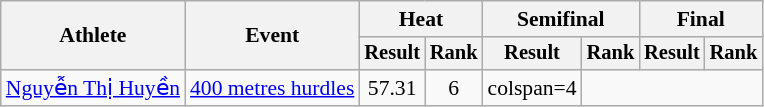<table class="wikitable" style="font-size:90%">
<tr>
<th rowspan="2">Athlete</th>
<th rowspan="2">Event</th>
<th colspan="2">Heat</th>
<th colspan="2">Semifinal</th>
<th colspan="2">Final</th>
</tr>
<tr style="font-size:95%">
<th>Result</th>
<th>Rank</th>
<th>Result</th>
<th>Rank</th>
<th>Result</th>
<th>Rank</th>
</tr>
<tr style=text-align:center>
<td style=text-align:left><a href='#'>Nguyễn Thị Huyền</a></td>
<td style=text-align:left><a href='#'>400 metres hurdles</a></td>
<td>57.31</td>
<td>6</td>
<td>colspan=4 </td>
</tr>
</table>
